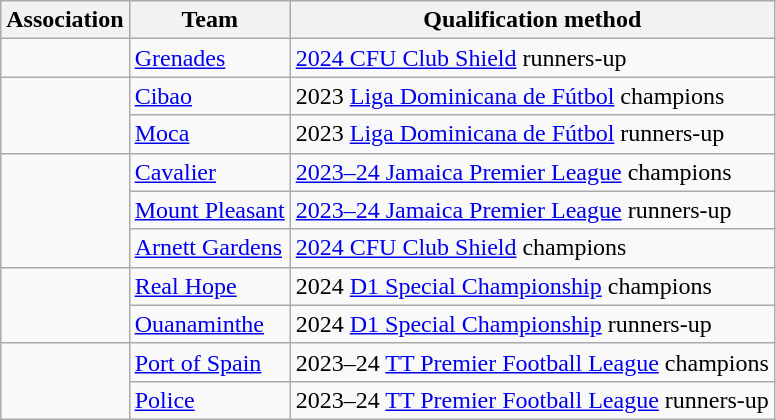<table class="wikitable">
<tr>
<th>Association</th>
<th>Team</th>
<th>Qualification method</th>
</tr>
<tr>
<td><br></td>
<td><a href='#'>Grenades</a></td>
<td><a href='#'>2024 CFU Club Shield</a> runners-up</td>
</tr>
<tr>
<td rowspan=2><br></td>
<td><a href='#'>Cibao</a></td>
<td>2023 <a href='#'>Liga Dominicana de Fútbol</a> champions</td>
</tr>
<tr>
<td><a href='#'>Moca</a></td>
<td>2023 <a href='#'>Liga Dominicana de Fútbol</a> runners-up</td>
</tr>
<tr>
<td rowspan=3><br></td>
<td><a href='#'>Cavalier</a></td>
<td><a href='#'>2023–24 Jamaica Premier League</a> champions</td>
</tr>
<tr>
<td><a href='#'>Mount Pleasant</a></td>
<td><a href='#'>2023–24 Jamaica Premier League</a> runners-up</td>
</tr>
<tr>
<td><a href='#'>Arnett Gardens</a></td>
<td><a href='#'>2024 CFU Club Shield</a> champions</td>
</tr>
<tr>
<td rowspan=2><br></td>
<td><a href='#'>Real Hope</a></td>
<td>2024 <a href='#'>D1 Special Championship</a> champions</td>
</tr>
<tr>
<td><a href='#'>Ouanaminthe</a></td>
<td>2024 <a href='#'>D1 Special Championship</a> runners-up</td>
</tr>
<tr>
<td rowspan=2><br></td>
<td><a href='#'>Port of Spain</a></td>
<td>2023–24 <a href='#'>TT Premier Football League</a> champions</td>
</tr>
<tr>
<td><a href='#'>Police</a></td>
<td>2023–24 <a href='#'>TT Premier Football League</a> runners-up</td>
</tr>
</table>
